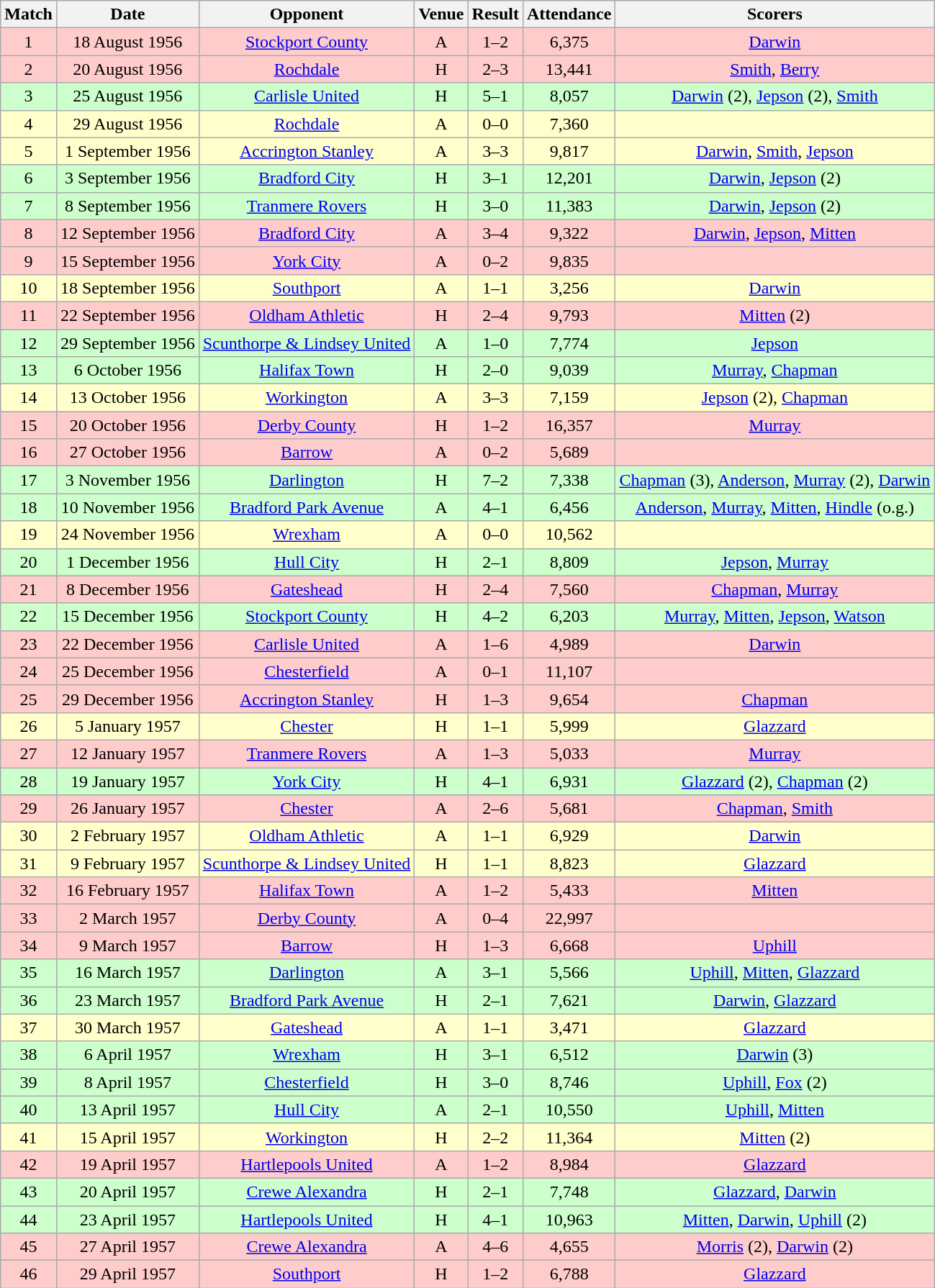<table class="wikitable" style="font-size:100%; text-align:center">
<tr>
<th>Match</th>
<th>Date</th>
<th>Opponent</th>
<th>Venue</th>
<th>Result</th>
<th>Attendance</th>
<th>Scorers</th>
</tr>
<tr style="background: #FFCCCC;">
<td>1</td>
<td>18 August 1956</td>
<td><a href='#'>Stockport County</a></td>
<td>A</td>
<td>1–2</td>
<td>6,375</td>
<td><a href='#'>Darwin</a></td>
</tr>
<tr style="background: #FFCCCC;">
<td>2</td>
<td>20 August 1956</td>
<td><a href='#'>Rochdale</a></td>
<td>H</td>
<td>2–3</td>
<td>13,441</td>
<td><a href='#'>Smith</a>, <a href='#'>Berry</a></td>
</tr>
<tr style="background: #CCFFCC;">
<td>3</td>
<td>25 August 1956</td>
<td><a href='#'>Carlisle United</a></td>
<td>H</td>
<td>5–1</td>
<td>8,057</td>
<td><a href='#'>Darwin</a> (2), <a href='#'>Jepson</a> (2), <a href='#'>Smith</a></td>
</tr>
<tr style="background: #FFFFCC;">
<td>4</td>
<td>29 August 1956</td>
<td><a href='#'>Rochdale</a></td>
<td>A</td>
<td>0–0</td>
<td>7,360</td>
<td></td>
</tr>
<tr style="background: #FFFFCC;">
<td>5</td>
<td>1 September 1956</td>
<td><a href='#'>Accrington Stanley</a></td>
<td>A</td>
<td>3–3</td>
<td>9,817</td>
<td><a href='#'>Darwin</a>, <a href='#'>Smith</a>, <a href='#'>Jepson</a></td>
</tr>
<tr style="background: #CCFFCC;">
<td>6</td>
<td>3 September 1956</td>
<td><a href='#'>Bradford City</a></td>
<td>H</td>
<td>3–1</td>
<td>12,201</td>
<td><a href='#'>Darwin</a>, <a href='#'>Jepson</a> (2)</td>
</tr>
<tr style="background: #CCFFCC;">
<td>7</td>
<td>8 September 1956</td>
<td><a href='#'>Tranmere Rovers</a></td>
<td>H</td>
<td>3–0</td>
<td>11,383</td>
<td><a href='#'>Darwin</a>, <a href='#'>Jepson</a> (2)</td>
</tr>
<tr style="background: #FFCCCC;">
<td>8</td>
<td>12 September 1956</td>
<td><a href='#'>Bradford City</a></td>
<td>A</td>
<td>3–4</td>
<td>9,322</td>
<td><a href='#'>Darwin</a>, <a href='#'>Jepson</a>, <a href='#'>Mitten</a></td>
</tr>
<tr style="background: #FFCCCC;">
<td>9</td>
<td>15 September 1956</td>
<td><a href='#'>York City</a></td>
<td>A</td>
<td>0–2</td>
<td>9,835</td>
<td></td>
</tr>
<tr style="background: #FFFFCC;">
<td>10</td>
<td>18 September 1956</td>
<td><a href='#'>Southport</a></td>
<td>A</td>
<td>1–1</td>
<td>3,256</td>
<td><a href='#'>Darwin</a></td>
</tr>
<tr style="background: #FFCCCC;">
<td>11</td>
<td>22 September 1956</td>
<td><a href='#'>Oldham Athletic</a></td>
<td>H</td>
<td>2–4</td>
<td>9,793</td>
<td><a href='#'>Mitten</a> (2)</td>
</tr>
<tr style="background: #CCFFCC;">
<td>12</td>
<td>29 September 1956</td>
<td><a href='#'>Scunthorpe & Lindsey United</a></td>
<td>A</td>
<td>1–0</td>
<td>7,774</td>
<td><a href='#'>Jepson</a></td>
</tr>
<tr style="background: #CCFFCC;">
<td>13</td>
<td>6 October 1956</td>
<td><a href='#'>Halifax Town</a></td>
<td>H</td>
<td>2–0</td>
<td>9,039</td>
<td><a href='#'>Murray</a>, <a href='#'>Chapman</a></td>
</tr>
<tr style="background: #FFFFCC;">
<td>14</td>
<td>13 October 1956</td>
<td><a href='#'>Workington</a></td>
<td>A</td>
<td>3–3</td>
<td>7,159</td>
<td><a href='#'>Jepson</a> (2), <a href='#'>Chapman</a></td>
</tr>
<tr style="background: #FFCCCC;">
<td>15</td>
<td>20 October 1956</td>
<td><a href='#'>Derby County</a></td>
<td>H</td>
<td>1–2</td>
<td>16,357</td>
<td><a href='#'>Murray</a></td>
</tr>
<tr style="background: #FFCCCC;">
<td>16</td>
<td>27 October 1956</td>
<td><a href='#'>Barrow</a></td>
<td>A</td>
<td>0–2</td>
<td>5,689</td>
<td></td>
</tr>
<tr style="background: #CCFFCC;">
<td>17</td>
<td>3 November 1956</td>
<td><a href='#'>Darlington</a></td>
<td>H</td>
<td>7–2</td>
<td>7,338</td>
<td><a href='#'>Chapman</a> (3), <a href='#'>Anderson</a>, <a href='#'>Murray</a> (2), <a href='#'>Darwin</a></td>
</tr>
<tr style="background: #CCFFCC;">
<td>18</td>
<td>10 November 1956</td>
<td><a href='#'>Bradford Park Avenue</a></td>
<td>A</td>
<td>4–1</td>
<td>6,456</td>
<td><a href='#'>Anderson</a>, <a href='#'>Murray</a>, <a href='#'>Mitten</a>, <a href='#'>Hindle</a> (o.g.)</td>
</tr>
<tr style="background: #FFFFCC;">
<td>19</td>
<td>24 November 1956</td>
<td><a href='#'>Wrexham</a></td>
<td>A</td>
<td>0–0</td>
<td>10,562</td>
<td></td>
</tr>
<tr style="background: #CCFFCC;">
<td>20</td>
<td>1 December 1956</td>
<td><a href='#'>Hull City</a></td>
<td>H</td>
<td>2–1</td>
<td>8,809</td>
<td><a href='#'>Jepson</a>, <a href='#'>Murray</a></td>
</tr>
<tr style="background: #FFCCCC;">
<td>21</td>
<td>8 December 1956</td>
<td><a href='#'>Gateshead</a></td>
<td>H</td>
<td>2–4</td>
<td>7,560</td>
<td><a href='#'>Chapman</a>, <a href='#'>Murray</a></td>
</tr>
<tr style="background: #CCFFCC;">
<td>22</td>
<td>15 December 1956</td>
<td><a href='#'>Stockport County</a></td>
<td>H</td>
<td>4–2</td>
<td>6,203</td>
<td><a href='#'>Murray</a>, <a href='#'>Mitten</a>, <a href='#'>Jepson</a>, <a href='#'>Watson</a></td>
</tr>
<tr style="background: #FFCCCC;">
<td>23</td>
<td>22 December 1956</td>
<td><a href='#'>Carlisle United</a></td>
<td>A</td>
<td>1–6</td>
<td>4,989</td>
<td><a href='#'>Darwin</a></td>
</tr>
<tr style="background: #FFCCCC;">
<td>24</td>
<td>25 December 1956</td>
<td><a href='#'>Chesterfield</a></td>
<td>A</td>
<td>0–1</td>
<td>11,107</td>
<td></td>
</tr>
<tr style="background: #FFCCCC;">
<td>25</td>
<td>29 December 1956</td>
<td><a href='#'>Accrington Stanley</a></td>
<td>H</td>
<td>1–3</td>
<td>9,654</td>
<td><a href='#'>Chapman</a></td>
</tr>
<tr style="background: #FFFFCC;">
<td>26</td>
<td>5 January 1957</td>
<td><a href='#'>Chester</a></td>
<td>H</td>
<td>1–1</td>
<td>5,999</td>
<td><a href='#'>Glazzard</a></td>
</tr>
<tr style="background: #FFCCCC;">
<td>27</td>
<td>12 January 1957</td>
<td><a href='#'>Tranmere Rovers</a></td>
<td>A</td>
<td>1–3</td>
<td>5,033</td>
<td><a href='#'>Murray</a></td>
</tr>
<tr style="background: #CCFFCC;">
<td>28</td>
<td>19 January 1957</td>
<td><a href='#'>York City</a></td>
<td>H</td>
<td>4–1</td>
<td>6,931</td>
<td><a href='#'>Glazzard</a> (2), <a href='#'>Chapman</a> (2)</td>
</tr>
<tr style="background: #FFCCCC;">
<td>29</td>
<td>26 January 1957</td>
<td><a href='#'>Chester</a></td>
<td>A</td>
<td>2–6</td>
<td>5,681</td>
<td><a href='#'>Chapman</a>, <a href='#'>Smith</a></td>
</tr>
<tr style="background: #FFFFCC;">
<td>30</td>
<td>2 February 1957</td>
<td><a href='#'>Oldham Athletic</a></td>
<td>A</td>
<td>1–1</td>
<td>6,929</td>
<td><a href='#'>Darwin</a></td>
</tr>
<tr style="background: #FFFFCC;">
<td>31</td>
<td>9 February 1957</td>
<td><a href='#'>Scunthorpe & Lindsey United</a></td>
<td>H</td>
<td>1–1</td>
<td>8,823</td>
<td><a href='#'>Glazzard</a></td>
</tr>
<tr style="background: #FFCCCC;">
<td>32</td>
<td>16 February 1957</td>
<td><a href='#'>Halifax Town</a></td>
<td>A</td>
<td>1–2</td>
<td>5,433</td>
<td><a href='#'>Mitten</a></td>
</tr>
<tr style="background: #FFCCCC;">
<td>33</td>
<td>2 March 1957</td>
<td><a href='#'>Derby County</a></td>
<td>A</td>
<td>0–4</td>
<td>22,997</td>
<td></td>
</tr>
<tr style="background: #FFCCCC;">
<td>34</td>
<td>9 March 1957</td>
<td><a href='#'>Barrow</a></td>
<td>H</td>
<td>1–3</td>
<td>6,668</td>
<td><a href='#'>Uphill</a></td>
</tr>
<tr style="background: #CCFFCC;">
<td>35</td>
<td>16 March 1957</td>
<td><a href='#'>Darlington</a></td>
<td>A</td>
<td>3–1</td>
<td>5,566</td>
<td><a href='#'>Uphill</a>, <a href='#'>Mitten</a>, <a href='#'>Glazzard</a></td>
</tr>
<tr style="background: #CCFFCC;">
<td>36</td>
<td>23 March 1957</td>
<td><a href='#'>Bradford Park Avenue</a></td>
<td>H</td>
<td>2–1</td>
<td>7,621</td>
<td><a href='#'>Darwin</a>, <a href='#'>Glazzard</a></td>
</tr>
<tr style="background: #FFFFCC;">
<td>37</td>
<td>30 March 1957</td>
<td><a href='#'>Gateshead</a></td>
<td>A</td>
<td>1–1</td>
<td>3,471</td>
<td><a href='#'>Glazzard</a></td>
</tr>
<tr style="background: #CCFFCC;">
<td>38</td>
<td>6 April 1957</td>
<td><a href='#'>Wrexham</a></td>
<td>H</td>
<td>3–1</td>
<td>6,512</td>
<td><a href='#'>Darwin</a> (3)</td>
</tr>
<tr style="background: #CCFFCC;">
<td>39</td>
<td>8 April 1957</td>
<td><a href='#'>Chesterfield</a></td>
<td>H</td>
<td>3–0</td>
<td>8,746</td>
<td><a href='#'>Uphill</a>, <a href='#'>Fox</a> (2)</td>
</tr>
<tr style="background: #CCFFCC;">
<td>40</td>
<td>13 April 1957</td>
<td><a href='#'>Hull City</a></td>
<td>A</td>
<td>2–1</td>
<td>10,550</td>
<td><a href='#'>Uphill</a>, <a href='#'>Mitten</a></td>
</tr>
<tr style="background: #FFFFCC;">
<td>41</td>
<td>15 April 1957</td>
<td><a href='#'>Workington</a></td>
<td>H</td>
<td>2–2</td>
<td>11,364</td>
<td><a href='#'>Mitten</a> (2)</td>
</tr>
<tr style="background: #FFCCCC;">
<td>42</td>
<td>19 April 1957</td>
<td><a href='#'>Hartlepools United</a></td>
<td>A</td>
<td>1–2</td>
<td>8,984</td>
<td><a href='#'>Glazzard</a></td>
</tr>
<tr style="background: #CCFFCC;">
<td>43</td>
<td>20 April 1957</td>
<td><a href='#'>Crewe Alexandra</a></td>
<td>H</td>
<td>2–1</td>
<td>7,748</td>
<td><a href='#'>Glazzard</a>, <a href='#'>Darwin</a></td>
</tr>
<tr style="background: #CCFFCC;">
<td>44</td>
<td>23 April 1957</td>
<td><a href='#'>Hartlepools United</a></td>
<td>H</td>
<td>4–1</td>
<td>10,963</td>
<td><a href='#'>Mitten</a>, <a href='#'>Darwin</a>, <a href='#'>Uphill</a> (2)</td>
</tr>
<tr style="background: #FFCCCC;">
<td>45</td>
<td>27 April 1957</td>
<td><a href='#'>Crewe Alexandra</a></td>
<td>A</td>
<td>4–6</td>
<td>4,655</td>
<td><a href='#'>Morris</a> (2), <a href='#'>Darwin</a> (2)</td>
</tr>
<tr style="background: #FFCCCC;">
<td>46</td>
<td>29 April 1957</td>
<td><a href='#'>Southport</a></td>
<td>H</td>
<td>1–2</td>
<td>6,788</td>
<td><a href='#'>Glazzard</a></td>
</tr>
</table>
